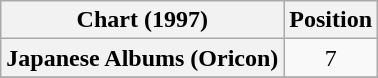<table class="wikitable plainrowheaders">
<tr>
<th>Chart (1997)</th>
<th>Position</th>
</tr>
<tr>
<th scope="row">Japanese Albums (Oricon)</th>
<td style="text-align:center;">7</td>
</tr>
<tr>
</tr>
</table>
